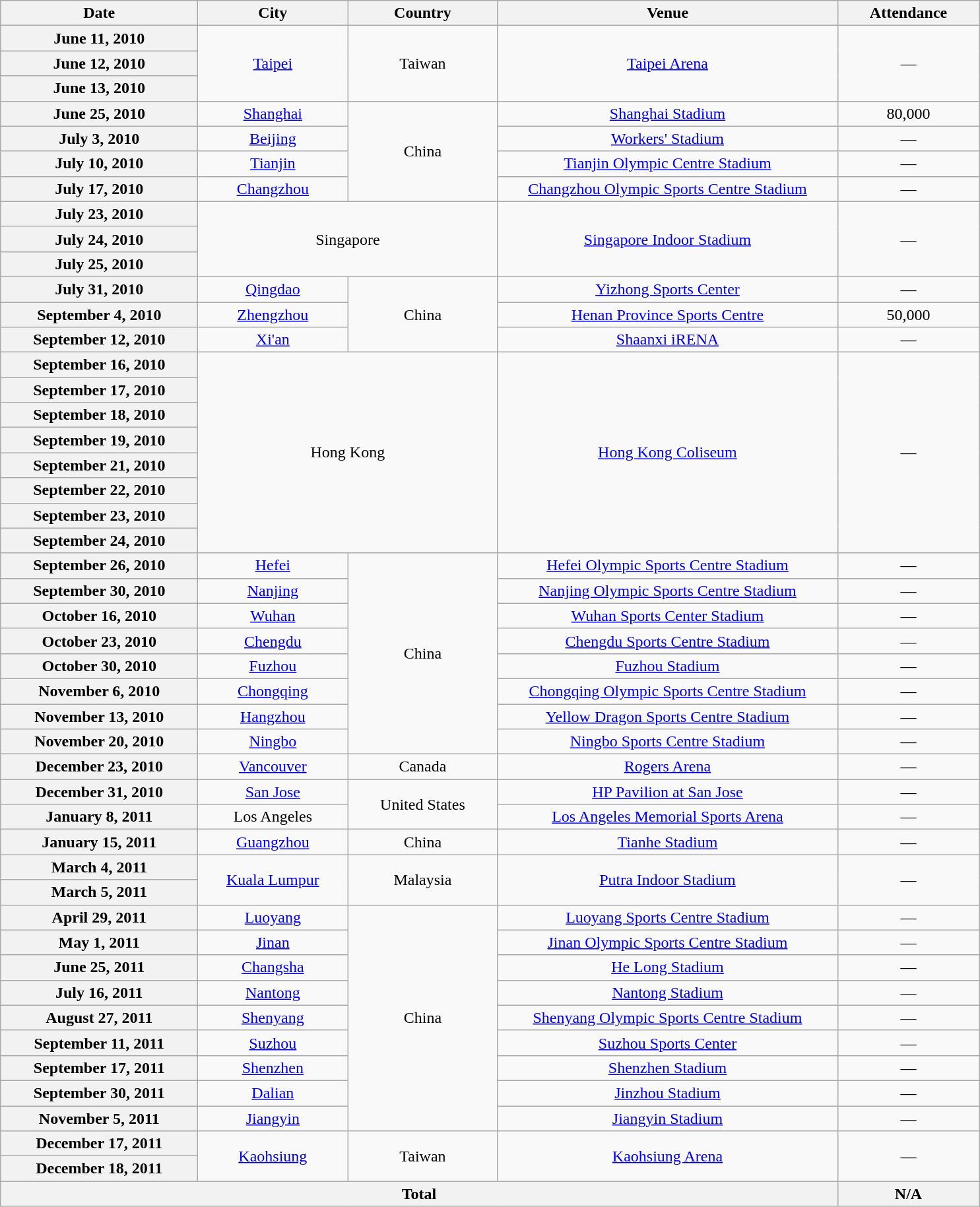<table class="wikitable plainrowheaders" style="text-align:center;">
<tr>
<th scope="col" style="width:12em;">Date</th>
<th scope="col" style="width:9em;">City</th>
<th scope="col" style="width:9em;">Country</th>
<th scope="col" style="width:21em;">Venue</th>
<th scope="col" style="width:8.5em;">Attendance</th>
</tr>
<tr>
<th scope="row" style="text-align:center">June 11, 2010</th>
<td rowspan=3><a href='#'>Taipei</a></td>
<td rowspan=3>Taiwan</td>
<td rowspan=3><a href='#'>Taipei Arena</a></td>
<td rowspan="3">—</td>
</tr>
<tr>
<th scope="row" style="text-align:center">June 12, 2010</th>
</tr>
<tr>
<th scope="row" style="text-align:center">June 13, 2010</th>
</tr>
<tr>
<th scope="row" style="text-align:center">June 25, 2010</th>
<td><a href='#'>Shanghai</a></td>
<td rowspan=4>China</td>
<td><a href='#'>Shanghai Stadium</a></td>
<td>80,000</td>
</tr>
<tr>
<th scope="row" style="text-align:center">July 3, 2010</th>
<td><a href='#'>Beijing</a></td>
<td><a href='#'>Workers' Stadium</a></td>
<td>—</td>
</tr>
<tr>
<th scope="row" style="text-align:center">July 10, 2010</th>
<td><a href='#'>Tianjin</a></td>
<td><a href='#'>Tianjin Olympic Centre Stadium</a></td>
<td>—</td>
</tr>
<tr>
<th scope="row" style="text-align:center">July 17, 2010</th>
<td><a href='#'>Changzhou</a></td>
<td><a href='#'>Changzhou Olympic Sports Centre Stadium</a></td>
<td>—</td>
</tr>
<tr>
<th scope="row" style="text-align:center">July 23, 2010</th>
<td colspan="2" rowspan="3">Singapore</td>
<td rowspan=3><a href='#'>Singapore Indoor Stadium</a></td>
<td rowspan="3">—</td>
</tr>
<tr>
<th scope="row" style="text-align:center">July 24, 2010</th>
</tr>
<tr>
<th scope="row" style="text-align:center">July 25, 2010</th>
</tr>
<tr>
<th scope="row" style="text-align:center">July 31, 2010</th>
<td><a href='#'>Qingdao</a></td>
<td rowspan="3">China</td>
<td><a href='#'>Yizhong Sports Center</a></td>
<td>—</td>
</tr>
<tr>
<th scope="row" style="text-align:center">September 4, 2010</th>
<td><a href='#'>Zhengzhou</a></td>
<td><a href='#'>Henan Province Sports Centre</a></td>
<td>50,000</td>
</tr>
<tr>
<th scope="row" style="text-align:center">September 12, 2010</th>
<td><a href='#'>Xi'an</a></td>
<td><a href='#'>Shaanxi iRENA</a></td>
<td>—</td>
</tr>
<tr>
<th scope="row" style="text-align:center">September 16, 2010</th>
<td colspan="2" rowspan="8">Hong Kong</td>
<td rowspan=8><a href='#'>Hong Kong Coliseum</a></td>
<td rowspan="8">—</td>
</tr>
<tr>
<th scope="row" style="text-align:center">September 17, 2010</th>
</tr>
<tr>
<th scope="row" style="text-align:center">September 18, 2010</th>
</tr>
<tr>
<th scope="row" style="text-align:center">September 19, 2010</th>
</tr>
<tr>
<th scope="row" style="text-align:center">September 21, 2010</th>
</tr>
<tr>
<th scope="row" style="text-align:center">September 22, 2010</th>
</tr>
<tr>
<th scope="row" style="text-align:center">September 23, 2010</th>
</tr>
<tr>
<th scope="row" style="text-align:center">September 24, 2010</th>
</tr>
<tr>
<th scope="row" style="text-align:center">September 26, 2010</th>
<td><a href='#'>Hefei</a></td>
<td rowspan="8">China</td>
<td><a href='#'>Hefei Olympic Sports Centre Stadium</a></td>
<td>—</td>
</tr>
<tr>
<th scope="row" style="text-align:center">September 30, 2010</th>
<td><a href='#'>Nanjing</a></td>
<td><a href='#'>Nanjing Olympic Sports Centre Stadium</a></td>
<td>—</td>
</tr>
<tr>
<th scope="row" style="text-align:center">October 16, 2010</th>
<td><a href='#'>Wuhan</a></td>
<td><a href='#'>Wuhan Sports Center Stadium</a></td>
<td>—</td>
</tr>
<tr>
<th scope="row" style="text-align:center">October 23, 2010</th>
<td><a href='#'>Chengdu</a></td>
<td><a href='#'>Chengdu Sports Centre Stadium</a></td>
<td>—</td>
</tr>
<tr>
<th scope="row" style="text-align:center">October 30, 2010</th>
<td><a href='#'>Fuzhou</a></td>
<td><a href='#'>Fuzhou Stadium</a></td>
<td>—</td>
</tr>
<tr>
<th scope="row" style="text-align:center">November 6, 2010</th>
<td><a href='#'>Chongqing</a></td>
<td><a href='#'>Chongqing Olympic Sports Centre Stadium</a></td>
<td>—</td>
</tr>
<tr>
<th scope="row" style="text-align:center">November 13, 2010</th>
<td><a href='#'>Hangzhou</a></td>
<td><a href='#'>Yellow Dragon Sports Centre Stadium</a></td>
<td>—</td>
</tr>
<tr>
<th scope="row" style="text-align:center">November 20, 2010</th>
<td><a href='#'>Ningbo</a></td>
<td><a href='#'>Ningbo Sports Centre Stadium</a></td>
<td>—</td>
</tr>
<tr>
<th scope="row" style="text-align:center">December 23, 2010</th>
<td><a href='#'>Vancouver</a></td>
<td>Canada</td>
<td><a href='#'>Rogers Arena</a></td>
<td>—</td>
</tr>
<tr>
<th scope="row" style="text-align:center">December 31, 2010</th>
<td><a href='#'>San Jose</a></td>
<td rowspan=2>United States</td>
<td><a href='#'>HP Pavilion at San Jose</a></td>
<td>—</td>
</tr>
<tr>
<th scope="row" style="text-align:center">January 8, 2011</th>
<td>Los Angeles</td>
<td><a href='#'>Los Angeles Memorial Sports Arena</a></td>
<td>—</td>
</tr>
<tr>
<th scope="row" style="text-align:center">January 15, 2011</th>
<td><a href='#'>Guangzhou</a></td>
<td>China</td>
<td><a href='#'>Tianhe Stadium</a></td>
<td>—</td>
</tr>
<tr>
<th scope="row" style="text-align:center">March 4, 2011</th>
<td rowspan=2><a href='#'>Kuala Lumpur</a></td>
<td rowspan=2>Malaysia</td>
<td rowspan=2><a href='#'>Putra Indoor Stadium</a></td>
<td rowspan="2">—</td>
</tr>
<tr>
<th scope="row" style="text-align:center">March 5, 2011</th>
</tr>
<tr>
<th scope="row" style="text-align:center">April 29, 2011</th>
<td><a href='#'>Luoyang</a></td>
<td rowspan="9">China</td>
<td><a href='#'>Luoyang Sports Centre Stadium</a></td>
<td>—</td>
</tr>
<tr>
<th scope="row" style="text-align:center">May 1, 2011</th>
<td><a href='#'>Jinan</a></td>
<td><a href='#'>Jinan Olympic Sports Centre Stadium</a></td>
<td>—</td>
</tr>
<tr>
<th scope="row" style="text-align:center">June 25, 2011</th>
<td><a href='#'>Changsha</a></td>
<td><a href='#'>He Long Stadium</a></td>
<td>—</td>
</tr>
<tr>
<th scope="row" style="text-align:center">July 16, 2011</th>
<td><a href='#'>Nantong</a></td>
<td><a href='#'>Nantong Stadium</a></td>
<td>—</td>
</tr>
<tr>
<th scope="row" style="text-align:center">August 27, 2011</th>
<td><a href='#'>Shenyang</a></td>
<td><a href='#'>Shenyang Olympic Sports Centre Stadium</a></td>
<td>—</td>
</tr>
<tr>
<th scope="row" style="text-align:center">September 11, 2011</th>
<td><a href='#'>Suzhou</a></td>
<td><a href='#'>Suzhou Sports Center</a></td>
<td>—</td>
</tr>
<tr>
<th scope="row" style="text-align:center">September 17, 2011</th>
<td><a href='#'>Shenzhen</a></td>
<td><a href='#'>Shenzhen Stadium</a></td>
<td>—</td>
</tr>
<tr>
<th scope="row" style="text-align:center">September 30, 2011</th>
<td><a href='#'>Dalian</a></td>
<td><a href='#'>Jinzhou Stadium</a></td>
<td>—</td>
</tr>
<tr>
<th scope="row" style="text-align:center">November 5, 2011</th>
<td><a href='#'>Jiangyin</a></td>
<td><a href='#'>Jiangyin Stadium</a></td>
<td>—</td>
</tr>
<tr>
<th scope="row" style="text-align:center">December 17, 2011</th>
<td rowspan=2><a href='#'>Kaohsiung</a></td>
<td rowspan=2>Taiwan</td>
<td rowspan=2><a href='#'>Kaohsiung Arena</a></td>
<td rowspan="2">—</td>
</tr>
<tr>
<th scope="row" style="text-align:center">December 18, 2011</th>
</tr>
<tr>
<th colspan="4">Total</th>
<th>N/A</th>
</tr>
</table>
